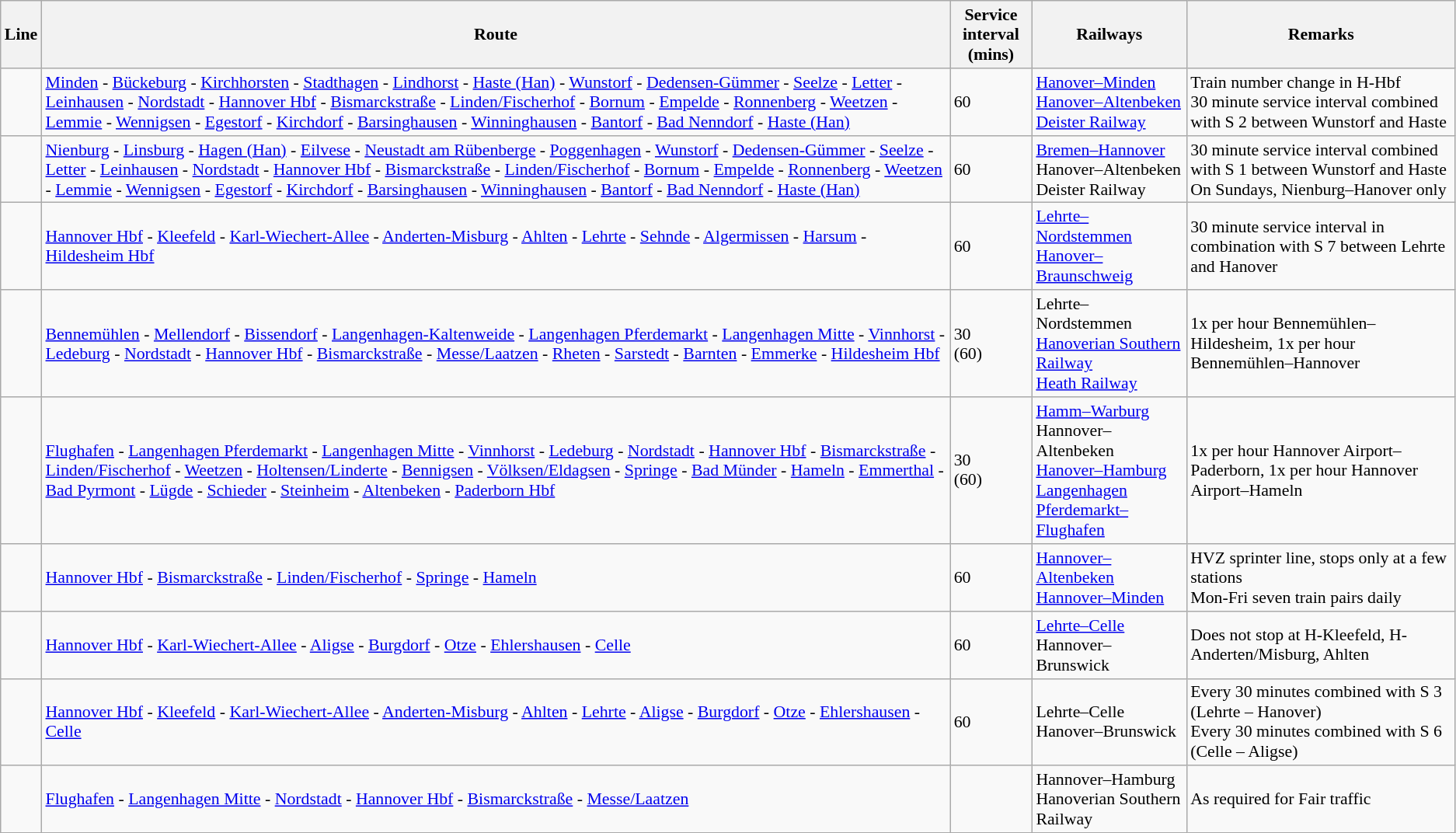<table class="wikitable" style="font-size:91%;">
<tr class="hintergrundfarbe5">
<th>Line</th>
<th>Route</th>
<th>Service interval<br> (mins)</th>
<th>Railways</th>
<th>Remarks</th>
</tr>
<tr>
<td style="font-size:111%;"></td>
<td><a href='#'>Minden</a> - <a href='#'>Bückeburg</a> - <a href='#'>Kirchhorsten</a> - <a href='#'>Stadthagen</a> - <a href='#'>Lindhorst</a> - <a href='#'>Haste (Han)</a> - <a href='#'>Wunstorf</a> - <a href='#'>Dedensen-Gümmer</a> - <a href='#'>Seelze</a> - <a href='#'>Letter</a> - <a href='#'>Leinhausen</a> - <a href='#'>Nordstadt</a> - <a href='#'>Hannover Hbf</a> - <a href='#'>Bismarckstraße</a> - <a href='#'>Linden/Fischerhof</a> - <a href='#'>Bornum</a> - <a href='#'>Empelde</a> - <a href='#'>Ronnenberg</a> - <a href='#'>Weetzen</a> - <a href='#'>Lemmie</a> - <a href='#'>Wennigsen</a> - <a href='#'>Egestorf</a> - <a href='#'>Kirchdorf</a> - <a href='#'>Barsinghausen</a> - <a href='#'>Winninghausen</a> - <a href='#'>Bantorf</a> - <a href='#'>Bad Nenndorf</a> - <a href='#'>Haste (Han)</a></td>
<td>60</td>
<td><a href='#'>Hanover–Minden</a> <br> <a href='#'>Hanover–Altenbeken</a> <br> <a href='#'>Deister Railway</a></td>
<td>Train number change in H-Hbf <br> 30 minute service interval combined with S 2 between Wunstorf and Haste</td>
</tr>
<tr>
<td style="font-size:111%;"></td>
<td><a href='#'>Nienburg</a> - <a href='#'>Linsburg</a> - <a href='#'>Hagen (Han)</a> - <a href='#'>Eilvese</a> - <a href='#'>Neustadt am Rübenberge</a> - <a href='#'>Poggenhagen</a> - <a href='#'>Wunstorf</a> - <a href='#'>Dedensen-Gümmer</a> - <a href='#'>Seelze</a> - <a href='#'>Letter</a> - <a href='#'>Leinhausen</a> - <a href='#'>Nordstadt</a> - <a href='#'>Hannover Hbf</a> - <a href='#'>Bismarckstraße</a> - <a href='#'>Linden/Fischerhof</a> - <a href='#'>Bornum</a> - <a href='#'>Empelde</a> - <a href='#'>Ronnenberg</a> - <a href='#'>Weetzen</a> - <a href='#'>Lemmie</a> - <a href='#'>Wennigsen</a> - <a href='#'>Egestorf</a> - <a href='#'>Kirchdorf</a> - <a href='#'>Barsinghausen</a> - <a href='#'>Winninghausen</a> - <a href='#'>Bantorf</a> - <a href='#'>Bad Nenndorf</a> - <a href='#'>Haste (Han)</a></td>
<td>60</td>
<td><a href='#'>Bremen–Hannover</a> <br> Hanover–Altenbeken <br> Deister Railway</td>
<td>30 minute service interval combined with S 1 between Wunstorf and Haste<br> On Sundays, Nienburg–Hanover only</td>
</tr>
<tr>
<td style="font-size:111%;"></td>
<td><a href='#'>Hannover Hbf</a> - <a href='#'>Kleefeld</a> - <a href='#'>Karl-Wiechert-Allee</a> - <a href='#'>Anderten-Misburg</a> - <a href='#'>Ahlten</a> - <a href='#'>Lehrte</a> - <a href='#'>Sehnde</a>  - <a href='#'>Algermissen</a> - <a href='#'>Harsum</a> - <a href='#'>Hildesheim Hbf</a></td>
<td>60</td>
<td><a href='#'>Lehrte–Nordstemmen</a> <br> <a href='#'>Hanover–Braunschweig</a></td>
<td>30 minute service interval in combination with S 7 between Lehrte and Hanover</td>
</tr>
<tr>
<td style="font-size:111%;"></td>
<td><a href='#'>Bennemühlen</a> - <a href='#'>Mellendorf</a> - <a href='#'>Bissendorf</a> - <a href='#'>Langenhagen-Kaltenweide</a> - <a href='#'>Langenhagen Pferdemarkt</a> - <a href='#'>Langenhagen Mitte</a> - <a href='#'>Vinnhorst</a> - <a href='#'>Ledeburg</a> - <a href='#'>Nordstadt</a> - <a href='#'>Hannover Hbf</a> - <a href='#'>Bismarckstraße</a> - <a href='#'>Messe/Laatzen</a> - <a href='#'>Rheten</a> - <a href='#'>Sarstedt</a> - <a href='#'>Barnten</a> - <a href='#'>Emmerke</a> - <a href='#'>Hildesheim Hbf</a></td>
<td>30 <br> (60)</td>
<td>Lehrte–Nordstemmen <br> <a href='#'>Hanoverian Southern Railway</a> <br> <a href='#'>Heath Railway</a></td>
<td>1x per hour Bennemühlen–Hildesheim, 1x per hour Bennemühlen–Hannover</td>
</tr>
<tr>
<td style="font-size:111%;"></td>
<td><a href='#'>Flughafen</a> - <a href='#'>Langenhagen Pferdemarkt</a> - <a href='#'>Langenhagen Mitte</a> - <a href='#'>Vinnhorst</a> - <a href='#'>Ledeburg</a> - <a href='#'>Nordstadt</a> - <a href='#'>Hannover Hbf</a> - <a href='#'>Bismarckstraße</a> - <a href='#'>Linden/Fischerhof</a> - <a href='#'>Weetzen</a> - <a href='#'>Holtensen/Linderte</a> - <a href='#'>Bennigsen</a> - <a href='#'>Völksen/Eldagsen</a> - <a href='#'>Springe</a> - <a href='#'>Bad Münder</a> - <a href='#'>Hameln</a> - <a href='#'>Emmerthal</a> - <a href='#'>Bad Pyrmont</a> - <a href='#'>Lügde</a> - <a href='#'>Schieder</a> - <a href='#'>Steinheim</a> - <a href='#'>Altenbeken</a> - <a href='#'>Paderborn Hbf</a></td>
<td>30 <br> (60)</td>
<td><a href='#'>Hamm–Warburg</a> <br> Hannover–Altenbeken <br>  <a href='#'>Hanover–Hamburg</a> <br> <a href='#'>Langenhagen Pferdemarkt–Flughafen</a></td>
<td>1x per hour Hannover Airport–Paderborn, 1x per hour Hannover Airport–Hameln</td>
</tr>
<tr>
<td style="font-size:111%;"></td>
<td><a href='#'>Hannover Hbf</a> - <a href='#'>Bismarckstraße</a> - <a href='#'>Linden/Fischerhof</a> - <a href='#'>Springe</a> - <a href='#'>Hameln</a></td>
<td>60</td>
<td><a href='#'>Hannover–Altenbeken</a><br><a href='#'>Hannover–Minden</a></td>
<td>HVZ sprinter line, stops only at a few stations<br>Mon-Fri seven train pairs daily</td>
</tr>
<tr>
<td style="font-size:111%;"></td>
<td><a href='#'>Hannover Hbf</a> - <a href='#'>Karl-Wiechert-Allee</a> - <a href='#'>Aligse</a> - <a href='#'>Burgdorf</a> - <a href='#'>Otze</a> - <a href='#'>Ehlershausen</a> - <a href='#'>Celle</a></td>
<td>60</td>
<td><a href='#'>Lehrte–Celle</a> <br> Hannover–Brunswick</td>
<td>Does not stop at H-Kleefeld, H-Anderten/Misburg, Ahlten</td>
</tr>
<tr>
<td style="font-size:111%;"></td>
<td><a href='#'>Hannover Hbf</a> - <a href='#'>Kleefeld</a> - <a href='#'>Karl-Wiechert-Allee</a> - <a href='#'>Anderten-Misburg</a> - <a href='#'>Ahlten</a> - <a href='#'>Lehrte</a> - <a href='#'>Aligse</a> - <a href='#'>Burgdorf</a> - <a href='#'>Otze</a> - <a href='#'>Ehlershausen</a> - <a href='#'>Celle</a></td>
<td>60</td>
<td>Lehrte–Celle <br> Hanover–Brunswick</td>
<td>Every 30 minutes combined with S 3 (Lehrte – Hanover) <br> Every 30 minutes combined with S 6 (Celle – Aligse)</td>
</tr>
<tr>
<td style="font-size:111%;"></td>
<td><a href='#'>Flughafen</a> - <a href='#'>Langenhagen Mitte</a> - <a href='#'>Nordstadt</a> - <a href='#'>Hannover Hbf</a> - <a href='#'>Bismarckstraße</a> - <a href='#'>Messe/Laatzen</a></td>
<td></td>
<td>Hannover–Hamburg <br> Hanoverian Southern Railway</td>
<td>As required for Fair traffic</td>
</tr>
</table>
